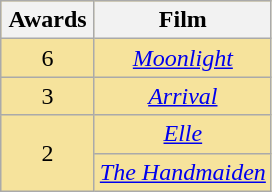<table class="wikitable plainrowheaders" rowspan=2 style="text-align: center; background: #f6e39c">
<tr>
<th scope="col" width="55">Awards</th>
<th scope="col" align="center">Film</th>
</tr>
<tr>
<td>6</td>
<td><em><a href='#'>Moonlight</a></em></td>
</tr>
<tr>
<td>3</td>
<td><em><a href='#'>Arrival</a></em></td>
</tr>
<tr>
<td rowspan="2">2</td>
<td><em><a href='#'>Elle</a></em></td>
</tr>
<tr>
<td><em><a href='#'>The Handmaiden</a></em></td>
</tr>
</table>
